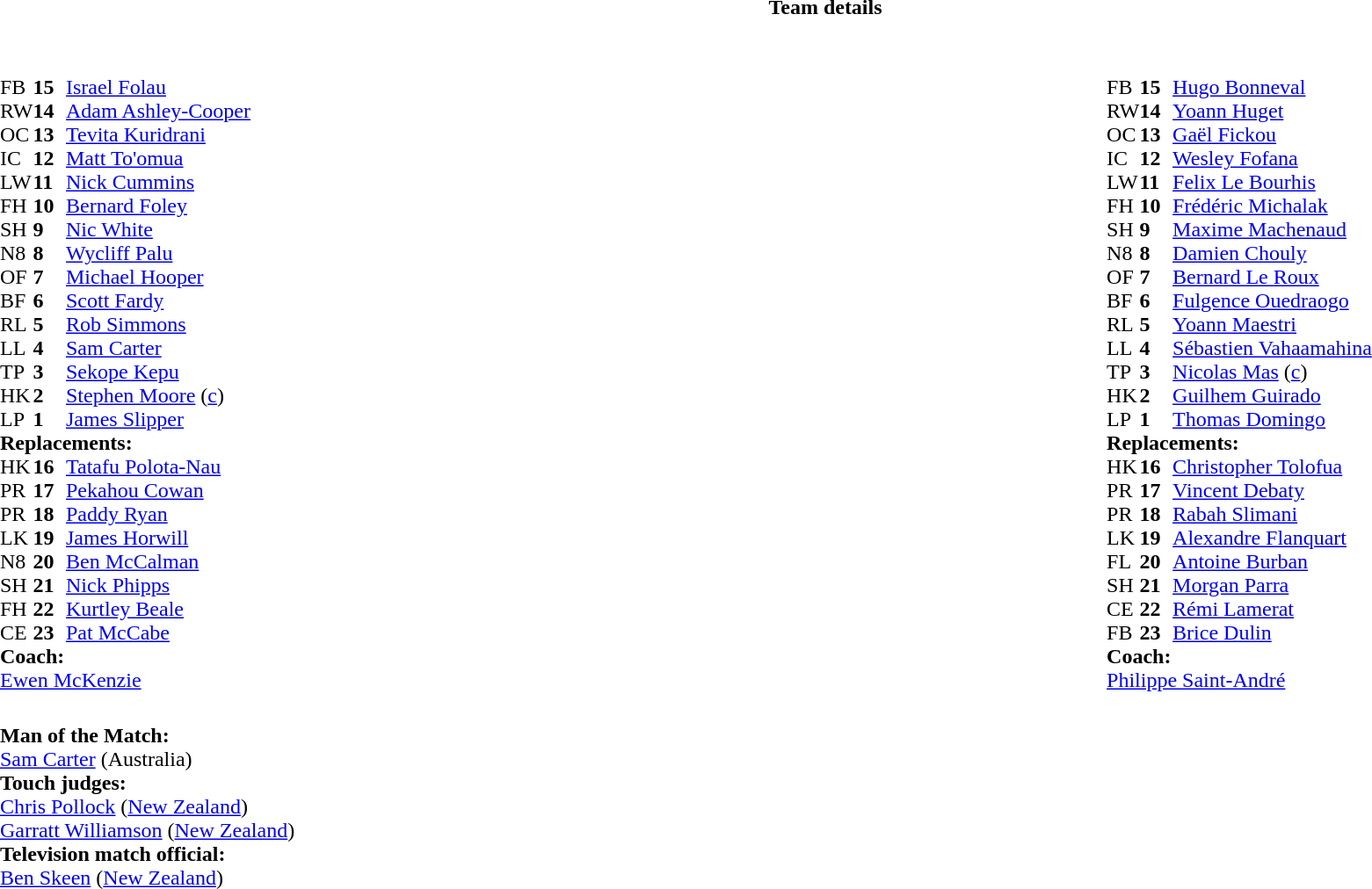<table border="0" width="100%" class="collapsible collapsed">
<tr>
<th>Team details</th>
</tr>
<tr>
<td><br><table style="width:100%;">
<tr>
<td style="vertical-align:top; width:50%"><br><table cellspacing="0" cellpadding="0">
<tr>
<th width="25"></th>
<th width="25"></th>
</tr>
<tr>
<td>FB</td>
<td><strong>15</strong></td>
<td><a href='#'>Israel Folau</a></td>
</tr>
<tr>
<td>RW</td>
<td><strong>14</strong></td>
<td><a href='#'>Adam Ashley-Cooper</a></td>
</tr>
<tr>
<td>OC</td>
<td><strong>13</strong></td>
<td><a href='#'>Tevita Kuridrani</a></td>
<td></td>
<td></td>
</tr>
<tr>
<td>IC</td>
<td><strong>12</strong></td>
<td><a href='#'>Matt To'omua</a></td>
<td></td>
<td></td>
</tr>
<tr>
<td>LW</td>
<td><strong>11</strong></td>
<td><a href='#'>Nick Cummins</a></td>
</tr>
<tr>
<td>FH</td>
<td><strong>10</strong></td>
<td><a href='#'>Bernard Foley</a></td>
</tr>
<tr>
<td>SH</td>
<td><strong>9</strong></td>
<td><a href='#'>Nic White</a></td>
<td></td>
<td></td>
</tr>
<tr>
<td>N8</td>
<td><strong>8</strong></td>
<td><a href='#'>Wycliff Palu</a></td>
<td></td>
<td></td>
</tr>
<tr>
<td>OF</td>
<td><strong>7</strong></td>
<td><a href='#'>Michael Hooper</a></td>
</tr>
<tr>
<td>BF</td>
<td><strong>6</strong></td>
<td><a href='#'>Scott Fardy</a></td>
</tr>
<tr>
<td>RL</td>
<td><strong>5</strong></td>
<td><a href='#'>Rob Simmons</a></td>
<td></td>
<td></td>
</tr>
<tr>
<td>LL</td>
<td><strong>4</strong></td>
<td><a href='#'>Sam Carter</a></td>
</tr>
<tr>
<td>TP</td>
<td><strong>3</strong></td>
<td><a href='#'>Sekope Kepu</a></td>
<td></td>
<td></td>
</tr>
<tr>
<td>HK</td>
<td><strong>2</strong></td>
<td><a href='#'>Stephen Moore</a> (<a href='#'>c</a>)</td>
<td></td>
<td></td>
</tr>
<tr>
<td>LP</td>
<td><strong>1</strong></td>
<td><a href='#'>James Slipper</a></td>
<td></td>
<td></td>
</tr>
<tr>
<td colspan=3><strong>Replacements:</strong></td>
</tr>
<tr>
<td>HK</td>
<td><strong>16</strong></td>
<td><a href='#'>Tatafu Polota-Nau</a></td>
<td></td>
<td></td>
</tr>
<tr>
<td>PR</td>
<td><strong>17</strong></td>
<td><a href='#'>Pekahou Cowan</a></td>
<td></td>
<td></td>
</tr>
<tr>
<td>PR</td>
<td><strong>18</strong></td>
<td><a href='#'>Paddy Ryan</a></td>
<td></td>
<td></td>
</tr>
<tr>
<td>LK</td>
<td><strong>19</strong></td>
<td><a href='#'>James Horwill</a></td>
<td></td>
<td></td>
</tr>
<tr>
<td>N8</td>
<td><strong>20</strong></td>
<td><a href='#'>Ben McCalman</a></td>
<td></td>
<td></td>
</tr>
<tr>
<td>SH</td>
<td><strong>21</strong></td>
<td><a href='#'>Nick Phipps</a></td>
<td></td>
<td></td>
</tr>
<tr>
<td>FH</td>
<td><strong>22</strong></td>
<td><a href='#'>Kurtley Beale</a></td>
<td></td>
<td></td>
</tr>
<tr>
<td>CE</td>
<td><strong>23</strong></td>
<td><a href='#'>Pat McCabe</a></td>
<td></td>
<td></td>
</tr>
<tr>
<td colspan=3><strong>Coach:</strong></td>
</tr>
<tr>
<td colspan="4"> <a href='#'>Ewen McKenzie</a></td>
</tr>
</table>
</td>
<td style="vertical-align:top; width:50%"><br><table cellspacing="0" cellpadding="0" style="margin:auto">
<tr>
<th width="25"></th>
<th width="25"></th>
</tr>
<tr>
<td>FB</td>
<td><strong>15</strong></td>
<td><a href='#'>Hugo Bonneval</a></td>
</tr>
<tr>
<td>RW</td>
<td><strong>14</strong></td>
<td><a href='#'>Yoann Huget</a></td>
</tr>
<tr>
<td>OC</td>
<td><strong>13</strong></td>
<td><a href='#'>Gaël Fickou</a></td>
<td></td>
<td></td>
</tr>
<tr>
<td>IC</td>
<td><strong>12</strong></td>
<td><a href='#'>Wesley Fofana</a></td>
</tr>
<tr>
<td>LW</td>
<td><strong>11</strong></td>
<td><a href='#'>Felix Le Bourhis</a></td>
<td></td>
<td></td>
</tr>
<tr>
<td>FH</td>
<td><strong>10</strong></td>
<td><a href='#'>Frédéric Michalak</a></td>
</tr>
<tr>
<td>SH</td>
<td><strong>9</strong></td>
<td><a href='#'>Maxime Machenaud</a></td>
<td></td>
<td></td>
</tr>
<tr>
<td>N8</td>
<td><strong>8</strong></td>
<td><a href='#'>Damien Chouly</a></td>
</tr>
<tr>
<td>OF</td>
<td><strong>7</strong></td>
<td><a href='#'>Bernard Le Roux</a></td>
<td></td>
<td></td>
</tr>
<tr>
<td>BF</td>
<td><strong>6</strong></td>
<td><a href='#'>Fulgence Ouedraogo</a></td>
</tr>
<tr>
<td>RL</td>
<td><strong>5</strong></td>
<td><a href='#'>Yoann Maestri</a></td>
</tr>
<tr>
<td>LL</td>
<td><strong>4</strong></td>
<td><a href='#'>Sébastien Vahaamahina</a></td>
<td></td>
<td></td>
</tr>
<tr>
<td>TP</td>
<td><strong>3</strong></td>
<td><a href='#'>Nicolas Mas</a> (<a href='#'>c</a>)</td>
<td></td>
<td></td>
</tr>
<tr>
<td>HK</td>
<td><strong>2</strong></td>
<td><a href='#'>Guilhem Guirado</a></td>
<td></td>
<td></td>
</tr>
<tr>
<td>LP</td>
<td><strong>1</strong></td>
<td><a href='#'>Thomas Domingo</a></td>
<td></td>
<td></td>
</tr>
<tr>
<td colspan=3><strong>Replacements:</strong></td>
</tr>
<tr>
<td>HK</td>
<td><strong>16</strong></td>
<td><a href='#'>Christopher Tolofua</a></td>
<td></td>
<td></td>
</tr>
<tr>
<td>PR</td>
<td><strong>17</strong></td>
<td><a href='#'>Vincent Debaty</a></td>
<td></td>
<td></td>
</tr>
<tr>
<td>PR</td>
<td><strong>18</strong></td>
<td><a href='#'>Rabah Slimani</a></td>
<td></td>
<td></td>
</tr>
<tr>
<td>LK</td>
<td><strong>19</strong></td>
<td><a href='#'>Alexandre Flanquart</a></td>
<td></td>
<td></td>
</tr>
<tr>
<td>FL</td>
<td><strong>20</strong></td>
<td><a href='#'>Antoine Burban</a></td>
<td></td>
<td></td>
</tr>
<tr>
<td>SH</td>
<td><strong>21</strong></td>
<td><a href='#'>Morgan Parra</a></td>
<td></td>
<td></td>
</tr>
<tr>
<td>CE</td>
<td><strong>22</strong></td>
<td><a href='#'>Rémi Lamerat</a></td>
<td></td>
<td></td>
</tr>
<tr>
<td>FB</td>
<td><strong>23</strong></td>
<td><a href='#'>Brice Dulin</a></td>
<td></td>
<td></td>
</tr>
<tr>
<td colspan=3><strong>Coach:</strong></td>
</tr>
<tr>
<td colspan="4"> <a href='#'>Philippe Saint-André</a></td>
</tr>
</table>
</td>
</tr>
</table>
<table style="width:100%">
<tr>
<td><br><strong>Man of the Match:</strong>
<br><a href='#'>Sam Carter</a> (Australia)<br><strong>Touch judges:</strong>
<br><a href='#'>Chris Pollock</a> (<a href='#'>New Zealand</a>)
<br><a href='#'>Garratt Williamson</a> (<a href='#'>New Zealand</a>)
<br><strong>Television match official:</strong>
<br><a href='#'>Ben Skeen</a> (<a href='#'>New Zealand</a>)</td>
</tr>
</table>
</td>
</tr>
</table>
